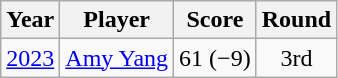<table class="wikitable">
<tr>
<th>Year</th>
<th>Player</th>
<th>Score</th>
<th>Round</th>
</tr>
<tr>
<td><a href='#'>2023</a></td>
<td><a href='#'>Amy Yang</a></td>
<td>61 (−9)</td>
<td align=center>3rd</td>
</tr>
</table>
